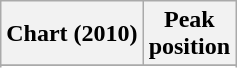<table class="wikitable sortable">
<tr>
<th>Chart (2010)</th>
<th>Peak<br>position</th>
</tr>
<tr>
</tr>
<tr>
</tr>
<tr>
</tr>
</table>
